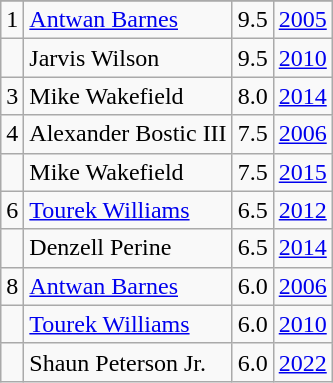<table class="wikitable">
<tr>
</tr>
<tr>
<td>1</td>
<td><a href='#'>Antwan Barnes</a></td>
<td>9.5</td>
<td><a href='#'>2005</a></td>
</tr>
<tr>
<td></td>
<td>Jarvis Wilson</td>
<td>9.5</td>
<td><a href='#'>2010</a></td>
</tr>
<tr>
<td>3</td>
<td>Mike Wakefield</td>
<td>8.0</td>
<td><a href='#'>2014</a></td>
</tr>
<tr>
<td>4</td>
<td>Alexander Bostic III</td>
<td>7.5</td>
<td><a href='#'>2006</a></td>
</tr>
<tr>
<td></td>
<td>Mike Wakefield</td>
<td>7.5</td>
<td><a href='#'>2015</a></td>
</tr>
<tr>
<td>6</td>
<td><a href='#'>Tourek Williams</a></td>
<td>6.5</td>
<td><a href='#'>2012</a></td>
</tr>
<tr>
<td></td>
<td>Denzell Perine</td>
<td>6.5</td>
<td><a href='#'>2014</a></td>
</tr>
<tr>
<td>8</td>
<td><a href='#'>Antwan Barnes</a></td>
<td>6.0</td>
<td><a href='#'>2006</a></td>
</tr>
<tr>
<td></td>
<td><a href='#'>Tourek Williams</a></td>
<td>6.0</td>
<td><a href='#'>2010</a></td>
</tr>
<tr>
<td></td>
<td>Shaun Peterson Jr.</td>
<td>6.0</td>
<td><a href='#'>2022</a></td>
</tr>
</table>
